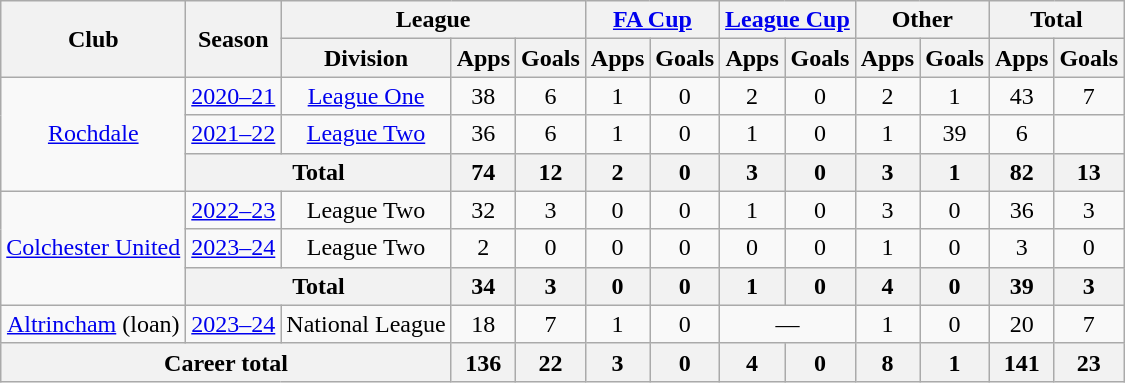<table class="wikitable" style="text-align: center">
<tr>
<th rowspan="2">Club</th>
<th rowspan="2">Season</th>
<th colspan="3">League</th>
<th colspan="2"><a href='#'>FA Cup</a></th>
<th colspan="2"><a href='#'>League Cup</a></th>
<th colspan="2">Other</th>
<th colspan="2">Total</th>
</tr>
<tr>
<th>Division</th>
<th>Apps</th>
<th>Goals</th>
<th>Apps</th>
<th>Goals</th>
<th>Apps</th>
<th>Goals</th>
<th>Apps</th>
<th>Goals</th>
<th>Apps</th>
<th>Goals</th>
</tr>
<tr>
<td rowspan="3"><a href='#'>Rochdale</a></td>
<td><a href='#'>2020–21</a></td>
<td><a href='#'>League One</a></td>
<td>38</td>
<td>6</td>
<td>1</td>
<td>0</td>
<td>2</td>
<td>0</td>
<td>2</td>
<td>1</td>
<td>43</td>
<td>7</td>
</tr>
<tr>
<td><a href='#'>2021–22</a></td>
<td><a href='#'>League Two</a></td>
<td>36</td>
<td>6</td>
<td>1</td>
<td>0</td>
<td>1</td>
<td>0</td>
<td>1</td>
<td>39</td>
<td>6</td>
</tr>
<tr>
<th colspan="2">Total</th>
<th>74</th>
<th>12</th>
<th>2</th>
<th>0</th>
<th>3</th>
<th>0</th>
<th>3</th>
<th>1</th>
<th>82</th>
<th>13</th>
</tr>
<tr>
<td rowspan="3"><a href='#'>Colchester United</a></td>
<td><a href='#'>2022–23</a></td>
<td>League Two</td>
<td>32</td>
<td>3</td>
<td>0</td>
<td>0</td>
<td>1</td>
<td>0</td>
<td>3</td>
<td>0</td>
<td>36</td>
<td>3</td>
</tr>
<tr>
<td><a href='#'>2023–24</a></td>
<td>League Two</td>
<td>2</td>
<td>0</td>
<td>0</td>
<td>0</td>
<td>0</td>
<td>0</td>
<td>1</td>
<td>0</td>
<td>3</td>
<td>0</td>
</tr>
<tr>
<th colspan="2">Total</th>
<th>34</th>
<th>3</th>
<th>0</th>
<th>0</th>
<th>1</th>
<th>0</th>
<th>4</th>
<th>0</th>
<th>39</th>
<th>3</th>
</tr>
<tr>
<td><a href='#'>Altrincham</a> (loan)</td>
<td><a href='#'>2023–24</a></td>
<td>National League</td>
<td>18</td>
<td>7</td>
<td>1</td>
<td>0</td>
<td colspan="2">—</td>
<td>1</td>
<td>0</td>
<td>20</td>
<td>7</td>
</tr>
<tr>
<th colspan="3">Career total</th>
<th>136</th>
<th>22</th>
<th>3</th>
<th>0</th>
<th>4</th>
<th>0</th>
<th>8</th>
<th>1</th>
<th>141</th>
<th>23</th>
</tr>
</table>
